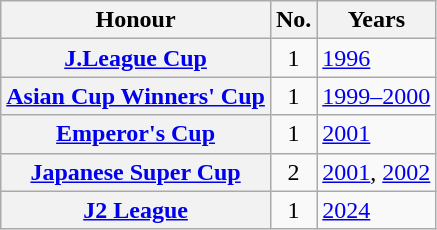<table class="wikitable plainrowheaders">
<tr>
<th scope=col>Honour</th>
<th scope=col>No.</th>
<th scope=col>Years</th>
</tr>
<tr>
<th scope=row><a href='#'>J.League Cup</a></th>
<td align="center">1</td>
<td><a href='#'>1996</a></td>
</tr>
<tr>
<th scope=row><a href='#'>Asian Cup Winners' Cup</a></th>
<td align="center">1</td>
<td><a href='#'>1999–2000</a></td>
</tr>
<tr>
<th scope=row><a href='#'>Emperor's Cup</a></th>
<td align="center">1</td>
<td><a href='#'>2001</a></td>
</tr>
<tr>
<th scope=row><a href='#'>Japanese Super Cup</a></th>
<td align="center">2</td>
<td><a href='#'>2001</a>, <a href='#'>2002</a></td>
</tr>
<tr>
<th scope=row><a href='#'>J2 League</a></th>
<td align="center">1</td>
<td><a href='#'>2024</a></td>
</tr>
</table>
